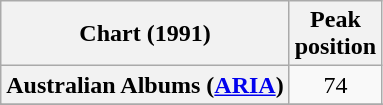<table class="wikitable sortable plainrowheaders">
<tr>
<th scope="col">Chart (1991)</th>
<th scope="col">Peak<br>position</th>
</tr>
<tr>
<th scope="row">Australian Albums (<a href='#'>ARIA</a>)</th>
<td align="center">74</td>
</tr>
<tr>
</tr>
<tr>
</tr>
<tr>
</tr>
<tr>
</tr>
<tr>
</tr>
<tr>
</tr>
</table>
